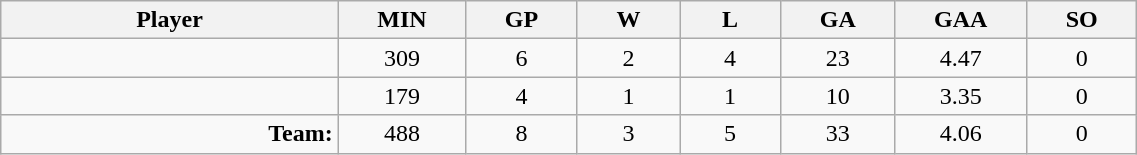<table class="wikitable sortable" width="60%">
<tr>
<th bgcolor="#DDDDFF" width="10%">Player</th>
<th width="3%" bgcolor="#DDDDFF" title="Minutes played">MIN</th>
<th width="3%" bgcolor="#DDDDFF" title="Games played in">GP</th>
<th width="3%" bgcolor="#DDDDFF" title="Wins">W</th>
<th width="3%" bgcolor="#DDDDFF"title="Losses">L</th>
<th width="3%" bgcolor="#DDDDFF" title="Goals against">GA</th>
<th width="3%" bgcolor="#DDDDFF" title="Goals against average">GAA</th>
<th width="3%" bgcolor="#DDDDFF" title="Shut-outs">SO</th>
</tr>
<tr align="center">
<td align="right"></td>
<td>309</td>
<td>6</td>
<td>2</td>
<td>4</td>
<td>23</td>
<td>4.47</td>
<td>0</td>
</tr>
<tr align="center">
<td align="right"></td>
<td>179</td>
<td>4</td>
<td>1</td>
<td>1</td>
<td>10</td>
<td>3.35</td>
<td>0</td>
</tr>
<tr align="center">
<td align="right"><strong>Team:</strong></td>
<td>488</td>
<td>8</td>
<td>3</td>
<td>5</td>
<td>33</td>
<td>4.06</td>
<td>0</td>
</tr>
</table>
